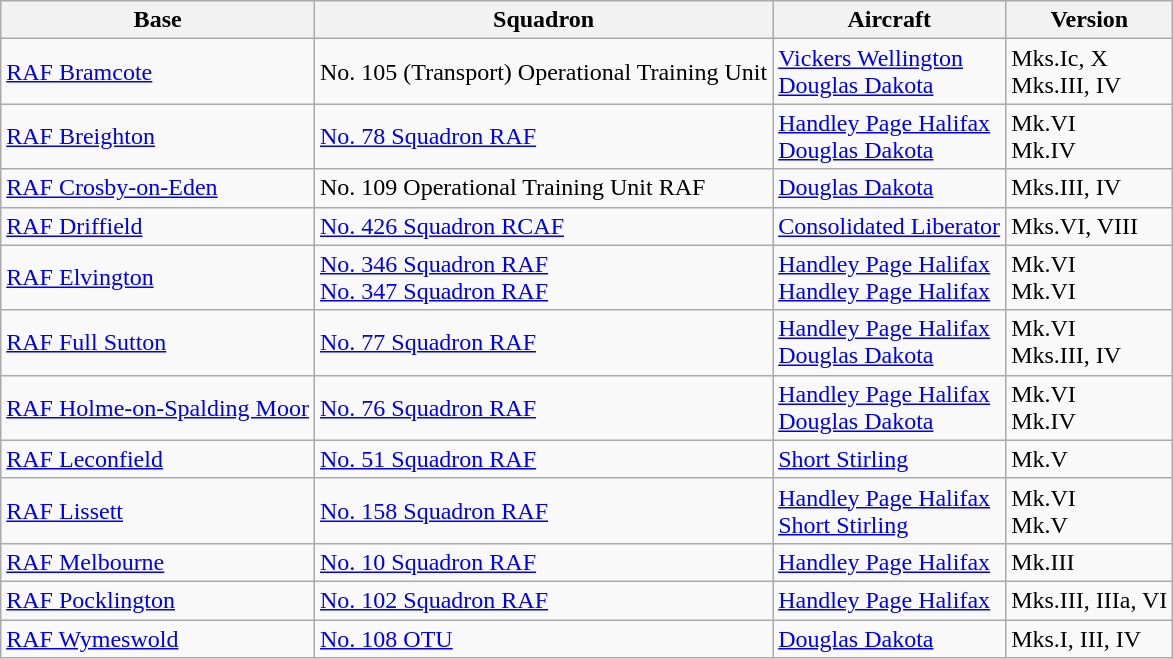<table class="wikitable">
<tr>
<th>Base</th>
<th>Squadron</th>
<th>Aircraft</th>
<th>Version</th>
</tr>
<tr>
<td><a href='#'>RAF Bramcote</a></td>
<td>No. 105 (Transport) Operational Training Unit</td>
<td><a href='#'>Vickers Wellington</a><br> <a href='#'>Douglas Dakota</a></td>
<td>Mks.Ic, X<br> Mks.III, IV</td>
</tr>
<tr>
<td><a href='#'>RAF Breighton</a></td>
<td><a href='#'>No. 78 Squadron RAF</a></td>
<td><a href='#'>Handley Page Halifax</a><br> <a href='#'>Douglas Dakota</a></td>
<td>Mk.VI<br> Mk.IV</td>
</tr>
<tr>
<td><a href='#'>RAF Crosby-on-Eden</a></td>
<td>No. 109 Operational Training Unit RAF</td>
<td><a href='#'>Douglas Dakota</a></td>
<td>Mks.III, IV</td>
</tr>
<tr>
<td><a href='#'>RAF Driffield</a></td>
<td><a href='#'>No. 426 Squadron RCAF</a></td>
<td><a href='#'>Consolidated Liberator</a></td>
<td>Mks.VI, VIII</td>
</tr>
<tr>
<td><a href='#'>RAF Elvington</a></td>
<td><a href='#'>No. 346 Squadron RAF</a><br> <a href='#'>No. 347 Squadron RAF</a></td>
<td><a href='#'>Handley Page Halifax</a><br> <a href='#'>Handley Page Halifax</a></td>
<td>Mk.VI<br> Mk.VI</td>
</tr>
<tr>
<td><a href='#'>RAF Full Sutton</a></td>
<td><a href='#'>No. 77 Squadron RAF</a></td>
<td><a href='#'>Handley Page Halifax</a><br> <a href='#'>Douglas Dakota</a></td>
<td>Mk.VI<br> Mks.III, IV</td>
</tr>
<tr>
<td><a href='#'>RAF Holme-on-Spalding Moor</a></td>
<td><a href='#'>No. 76 Squadron RAF</a></td>
<td><a href='#'>Handley Page Halifax</a><br> <a href='#'>Douglas Dakota</a></td>
<td>Mk.VI<br> Mk.IV</td>
</tr>
<tr>
<td><a href='#'>RAF Leconfield</a></td>
<td><a href='#'>No. 51 Squadron RAF</a></td>
<td><a href='#'>Short Stirling</a></td>
<td>Mk.V</td>
</tr>
<tr>
<td><a href='#'>RAF Lissett</a></td>
<td><a href='#'>No. 158 Squadron RAF</a></td>
<td><a href='#'>Handley Page Halifax</a><br> <a href='#'>Short Stirling</a></td>
<td>Mk.VI<br> Mk.V</td>
</tr>
<tr>
<td><a href='#'>RAF Melbourne</a></td>
<td><a href='#'>No. 10 Squadron RAF</a></td>
<td><a href='#'>Handley Page Halifax</a></td>
<td>Mk.III</td>
</tr>
<tr>
<td><a href='#'>RAF Pocklington</a></td>
<td><a href='#'>No. 102 Squadron RAF</a></td>
<td><a href='#'>Handley Page Halifax</a></td>
<td>Mks.III, IIIa, VI</td>
</tr>
<tr>
<td><a href='#'>RAF Wymeswold</a></td>
<td><a href='#'>No. 108 OTU</a></td>
<td><a href='#'>Douglas Dakota</a></td>
<td>Mks.I, III, IV</td>
</tr>
</table>
